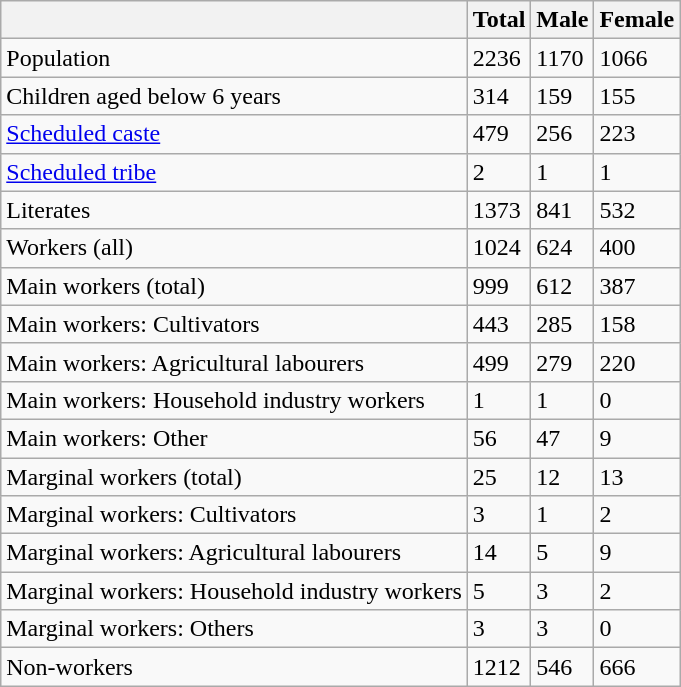<table class="wikitable sortable">
<tr>
<th></th>
<th>Total</th>
<th>Male</th>
<th>Female</th>
</tr>
<tr>
<td>Population</td>
<td>2236</td>
<td>1170</td>
<td>1066</td>
</tr>
<tr>
<td>Children aged below 6 years</td>
<td>314</td>
<td>159</td>
<td>155</td>
</tr>
<tr>
<td><a href='#'>Scheduled caste</a></td>
<td>479</td>
<td>256</td>
<td>223</td>
</tr>
<tr>
<td><a href='#'>Scheduled tribe</a></td>
<td>2</td>
<td>1</td>
<td>1</td>
</tr>
<tr>
<td>Literates</td>
<td>1373</td>
<td>841</td>
<td>532</td>
</tr>
<tr>
<td>Workers (all)</td>
<td>1024</td>
<td>624</td>
<td>400</td>
</tr>
<tr>
<td>Main workers (total)</td>
<td>999</td>
<td>612</td>
<td>387</td>
</tr>
<tr>
<td>Main workers: Cultivators</td>
<td>443</td>
<td>285</td>
<td>158</td>
</tr>
<tr>
<td>Main workers: Agricultural labourers</td>
<td>499</td>
<td>279</td>
<td>220</td>
</tr>
<tr>
<td>Main workers: Household industry workers</td>
<td>1</td>
<td>1</td>
<td>0</td>
</tr>
<tr>
<td>Main workers: Other</td>
<td>56</td>
<td>47</td>
<td>9</td>
</tr>
<tr>
<td>Marginal workers (total)</td>
<td>25</td>
<td>12</td>
<td>13</td>
</tr>
<tr>
<td>Marginal workers: Cultivators</td>
<td>3</td>
<td>1</td>
<td>2</td>
</tr>
<tr>
<td>Marginal workers: Agricultural labourers</td>
<td>14</td>
<td>5</td>
<td>9</td>
</tr>
<tr>
<td>Marginal workers: Household industry workers</td>
<td>5</td>
<td>3</td>
<td>2</td>
</tr>
<tr>
<td>Marginal workers: Others</td>
<td>3</td>
<td>3</td>
<td>0</td>
</tr>
<tr>
<td>Non-workers</td>
<td>1212</td>
<td>546</td>
<td>666</td>
</tr>
</table>
